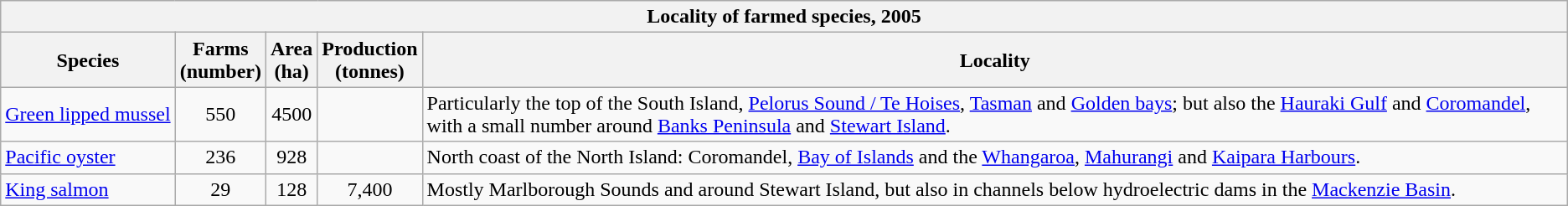<table class="wikitable" border="1">
<tr>
<th colspan="5">Locality of farmed species, 2005</th>
</tr>
<tr>
<th>Species</th>
<th>Farms<br>(number)</th>
<th>Area<br>(ha)</th>
<th>Production<br>(tonnes)</th>
<th>Locality</th>
</tr>
<tr>
<td><a href='#'>Green lipped mussel</a></td>
<td align="center">550</td>
<td align="center">4500</td>
<td align="center"></td>
<td>Particularly the top of the South Island, <a href='#'>Pelorus Sound / Te Hoises</a>, <a href='#'>Tasman</a> and <a href='#'>Golden bays</a>; but also the <a href='#'>Hauraki Gulf</a> and <a href='#'>Coromandel</a>, with a small number around <a href='#'>Banks Peninsula</a> and <a href='#'>Stewart Island</a>.</td>
</tr>
<tr>
<td><a href='#'>Pacific oyster</a></td>
<td align="center">236</td>
<td align="center">928</td>
<td align="center"></td>
<td>North coast of the North Island: Coromandel, <a href='#'>Bay of Islands</a> and the <a href='#'>Whangaroa</a>, <a href='#'>Mahurangi</a> and <a href='#'>Kaipara Harbours</a>.</td>
</tr>
<tr>
<td><a href='#'>King salmon</a></td>
<td align="center">29</td>
<td align="center">128</td>
<td align="center">7,400</td>
<td>Mostly Marlborough Sounds and around Stewart Island, but also in channels below hydroelectric dams in the <a href='#'>Mackenzie Basin</a>.</td>
</tr>
</table>
